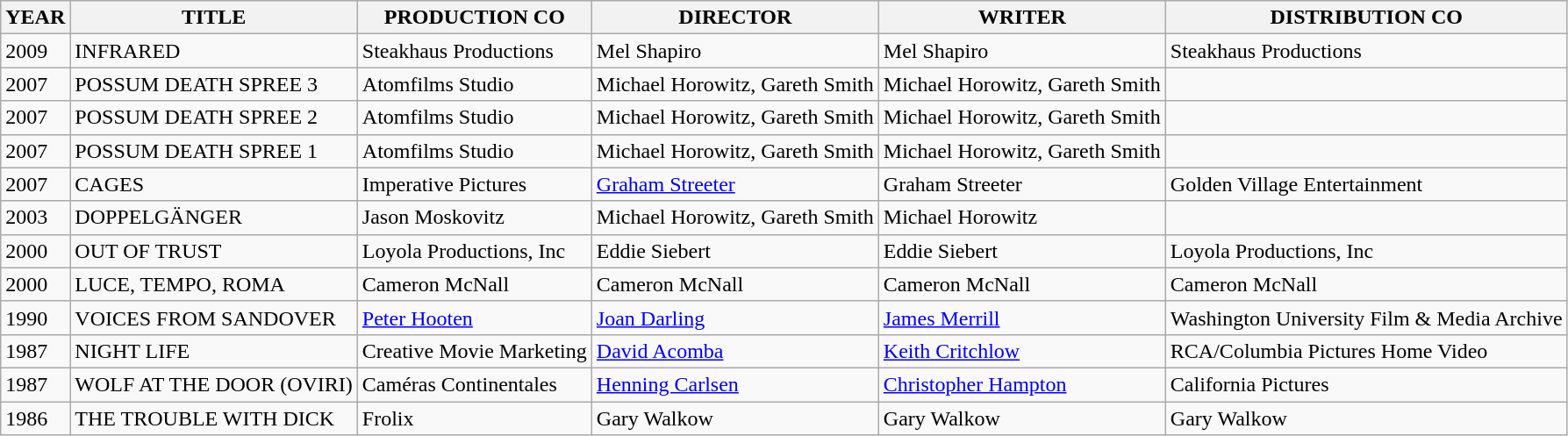<table class="wikitable">
<tr>
<th>YEAR</th>
<th>TITLE</th>
<th>PRODUCTION CO</th>
<th>DIRECTOR</th>
<th>WRITER</th>
<th>DISTRIBUTION CO</th>
</tr>
<tr>
<td>2009</td>
<td>INFRARED</td>
<td>Steakhaus Productions</td>
<td>Mel Shapiro</td>
<td>Mel Shapiro</td>
<td>Steakhaus Productions</td>
</tr>
<tr>
<td>2007</td>
<td>POSSUM DEATH SPREE 3</td>
<td>Atomfilms Studio </td>
<td>Michael Horowitz, Gareth Smith</td>
<td>Michael Horowitz, Gareth Smith</td>
<td></td>
</tr>
<tr>
<td>2007</td>
<td>POSSUM DEATH SPREE 2</td>
<td>Atomfilms Studio </td>
<td>Michael Horowitz, Gareth Smith</td>
<td>Michael Horowitz, Gareth Smith</td>
<td></td>
</tr>
<tr>
<td>2007</td>
<td>POSSUM DEATH SPREE 1</td>
<td>Atomfilms Studio </td>
<td>Michael Horowitz, Gareth Smith</td>
<td>Michael Horowitz, Gareth Smith</td>
<td></td>
</tr>
<tr>
<td>2007</td>
<td>CAGES</td>
<td>Imperative Pictures</td>
<td><a href='#'>Graham Streeter</a></td>
<td>Graham Streeter</td>
<td>Golden Village Entertainment</td>
</tr>
<tr>
<td>2003</td>
<td>DOPPELGÄNGER</td>
<td>Jason Moskovitz <span></span></td>
<td>Michael Horowitz, Gareth Smith</td>
<td>Michael Horowitz</td>
<td></td>
</tr>
<tr>
<td>2000</td>
<td>OUT OF TRUST</td>
<td>Loyola Productions, Inc</td>
<td>Eddie Siebert</td>
<td>Eddie Siebert</td>
<td>Loyola Productions, Inc</td>
</tr>
<tr>
<td>2000</td>
<td>LUCE, TEMPO, ROMA</td>
<td>Cameron McNall</td>
<td>Cameron McNall</td>
<td>Cameron McNall</td>
<td>Cameron McNall</td>
</tr>
<tr>
<td>1990</td>
<td>VOICES FROM SANDOVER</td>
<td><a href='#'>Peter Hooten</a></td>
<td><a href='#'>Joan Darling</a></td>
<td><a href='#'>James Merrill</a></td>
<td>Washington University Film & Media Archive</td>
</tr>
<tr>
<td>1987</td>
<td>NIGHT LIFE</td>
<td>Creative Movie Marketing</td>
<td><a href='#'>David Acomba</a></td>
<td><a href='#'>Keith Critchlow</a></td>
<td>RCA/Columbia Pictures Home Video</td>
</tr>
<tr>
<td>1987</td>
<td>WOLF AT THE DOOR (OVIRI)</td>
<td>Caméras Continentales</td>
<td><a href='#'>Henning Carlsen</a></td>
<td><a href='#'>Christopher Hampton</a></td>
<td>California Pictures</td>
</tr>
<tr>
<td>1986</td>
<td>THE TROUBLE WITH DICK</td>
<td>Frolix</td>
<td>Gary Walkow</td>
<td>Gary Walkow</td>
<td>Gary Walkow</td>
</tr>
</table>
